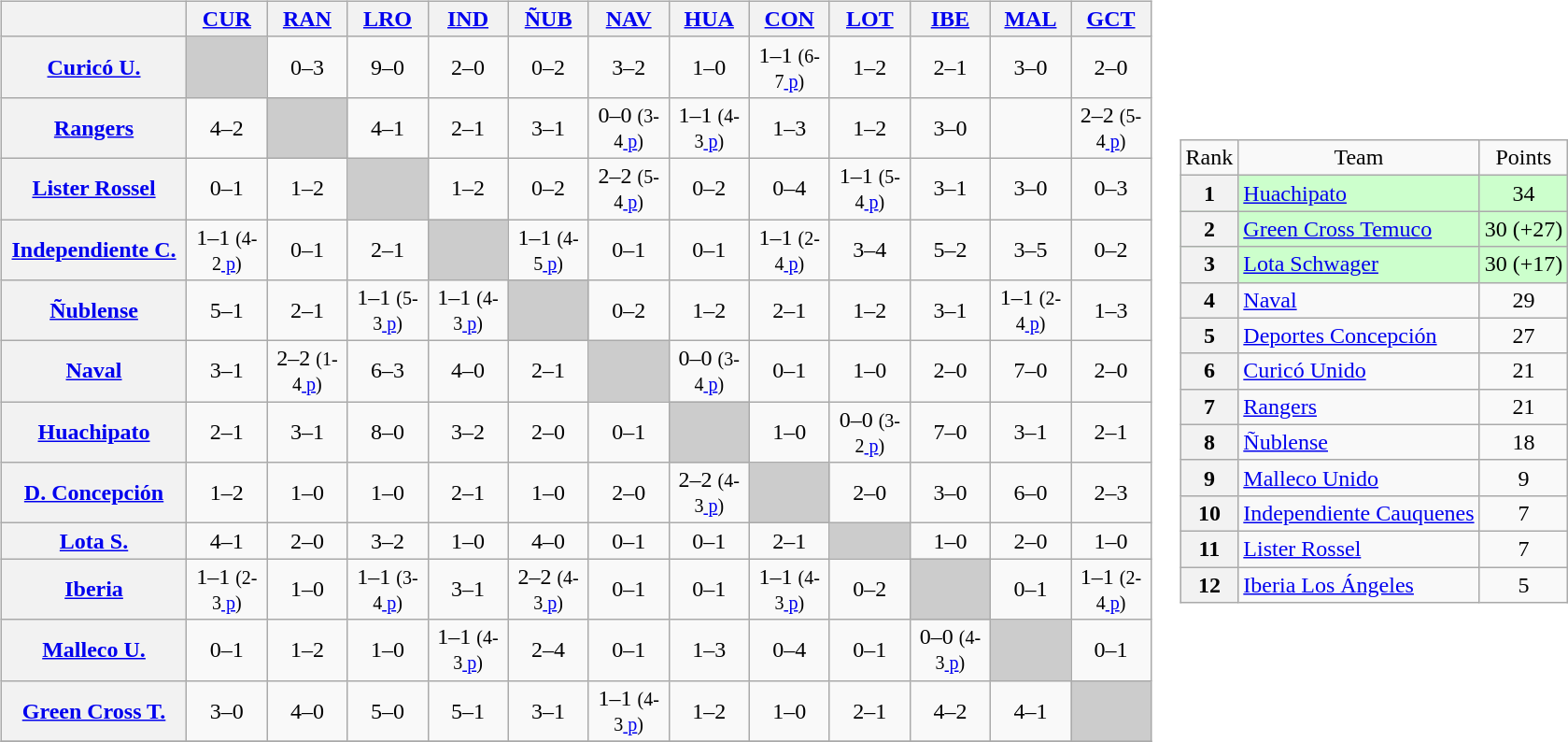<table>
<tr>
<td><br><table class="wikitable" style="text-align:center">
<tr>
<th width="125"> </th>
<th width="50"><a href='#'>CUR</a></th>
<th width="50"><a href='#'>RAN</a></th>
<th width="50"><a href='#'>LRO</a></th>
<th width="50"><a href='#'>IND</a></th>
<th width="50"><a href='#'>ÑUB</a></th>
<th width="50"><a href='#'>NAV</a></th>
<th width="50"><a href='#'>HUA</a></th>
<th width="50"><a href='#'>CON</a></th>
<th width="50"><a href='#'>LOT</a></th>
<th width="50"><a href='#'>IBE</a></th>
<th width="50"><a href='#'>MAL</a></th>
<th width="50"><a href='#'>GCT</a></th>
</tr>
<tr>
<th><a href='#'>Curicó U.</a></th>
<td bgcolor="#CCCCCC"></td>
<td>0–3</td>
<td>9–0</td>
<td>2–0</td>
<td>0–2</td>
<td>3–2</td>
<td>1–0</td>
<td>1–1 <small>(6-7<a href='#'>
p</a>)</small></td>
<td>1–2</td>
<td>2–1</td>
<td>3–0</td>
<td>2–0</td>
</tr>
<tr>
<th><a href='#'>Rangers</a></th>
<td>4–2</td>
<td bgcolor="#CCCCCC"></td>
<td>4–1</td>
<td>2–1</td>
<td>3–1</td>
<td>0–0 <small>(3-4<a href='#'>
p</a>)</small></td>
<td>1–1 <small>(4-3<a href='#'>
p</a>)</small></td>
<td>1–3</td>
<td>1–2</td>
<td>3–0</td>
<td></td>
<td>2–2 <small>(5-4<a href='#'>
p</a>)</small></td>
</tr>
<tr>
<th><a href='#'>Lister Rossel</a></th>
<td>0–1</td>
<td>1–2</td>
<td bgcolor="#CCCCCC"></td>
<td>1–2</td>
<td>0–2</td>
<td>2–2 <small>(5-4<a href='#'>
p</a>)</small></td>
<td>0–2</td>
<td>0–4</td>
<td>1–1 <small>(5-4<a href='#'>
p</a>)</small></td>
<td>3–1</td>
<td>3–0</td>
<td>0–3</td>
</tr>
<tr>
<th><a href='#'>Independiente C.</a></th>
<td>1–1 <small>(4-2<a href='#'>
p</a>)</small></td>
<td>0–1</td>
<td>2–1</td>
<td bgcolor="#CCCCCC"></td>
<td>1–1 <small>(4-5<a href='#'>
p</a>)</small></td>
<td>0–1</td>
<td>0–1</td>
<td>1–1 <small>(2-4<a href='#'>
p</a>)</small></td>
<td>3–4</td>
<td>5–2</td>
<td>3–5</td>
<td>0–2</td>
</tr>
<tr>
<th><a href='#'>Ñublense</a></th>
<td>5–1</td>
<td>2–1</td>
<td>1–1 <small>(5-3<a href='#'>
p</a>)</small></td>
<td>1–1 <small>(4-3<a href='#'>
p</a>)</small></td>
<td bgcolor="#CCCCCC"></td>
<td>0–2</td>
<td>1–2</td>
<td>2–1</td>
<td>1–2</td>
<td>3–1</td>
<td>1–1 <small>(2-4<a href='#'>
p</a>)</small></td>
<td>1–3</td>
</tr>
<tr>
<th><a href='#'>Naval</a></th>
<td>3–1</td>
<td>2–2 <small>(1-4<a href='#'>
p</a>)</small></td>
<td>6–3</td>
<td>4–0</td>
<td>2–1</td>
<td bgcolor="#CCCCCC"></td>
<td>0–0 <small>(3-4<a href='#'>
p</a>)</small></td>
<td>0–1</td>
<td>1–0</td>
<td>2–0</td>
<td>7–0</td>
<td>2–0</td>
</tr>
<tr>
<th><a href='#'>Huachipato</a></th>
<td>2–1</td>
<td>3–1</td>
<td>8–0</td>
<td>3–2</td>
<td>2–0</td>
<td>0–1</td>
<td bgcolor="#CCCCCC"></td>
<td>1–0</td>
<td>0–0 <small>(3-2<a href='#'>
p</a>)</small></td>
<td>7–0</td>
<td>3–1</td>
<td>2–1</td>
</tr>
<tr>
<th><a href='#'>D. Concepción</a></th>
<td>1–2</td>
<td>1–0</td>
<td>1–0</td>
<td>2–1</td>
<td>1–0</td>
<td>2–0</td>
<td>2–2 <small>(4-3<a href='#'>
p</a>)</small></td>
<td bgcolor="#CCCCCC"></td>
<td>2–0</td>
<td>3–0</td>
<td>6–0</td>
<td>2–3</td>
</tr>
<tr>
<th><a href='#'>Lota S.</a></th>
<td>4–1</td>
<td>2–0</td>
<td>3–2</td>
<td>1–0</td>
<td>4–0</td>
<td>0–1</td>
<td>0–1</td>
<td>2–1</td>
<td bgcolor="#CCCCCC"></td>
<td>1–0</td>
<td>2–0</td>
<td>1–0</td>
</tr>
<tr>
<th><a href='#'>Iberia</a></th>
<td>1–1 <small>(2-3<a href='#'>
p</a>)</small></td>
<td>1–0</td>
<td>1–1 <small>(3-4<a href='#'>
p</a>)</small></td>
<td>3–1</td>
<td>2–2 <small>(4-3<a href='#'>
p</a>)</small></td>
<td>0–1</td>
<td>0–1</td>
<td>1–1 <small>(4-3<a href='#'>
p</a>)</small></td>
<td>0–2</td>
<td bgcolor="#CCCCCC"></td>
<td>0–1</td>
<td>1–1 <small>(2-4<a href='#'>
p</a>)</small></td>
</tr>
<tr>
<th><a href='#'>Malleco U.</a></th>
<td>0–1</td>
<td>1–2</td>
<td>1–0</td>
<td>1–1 <small>(4-3<a href='#'>
p</a>)</small></td>
<td>2–4</td>
<td>0–1</td>
<td>1–3</td>
<td>0–4</td>
<td>0–1</td>
<td>0–0 <small>(4-3<a href='#'>
p</a>)</small></td>
<td bgcolor="#CCCCCC"></td>
<td>0–1</td>
</tr>
<tr>
<th><a href='#'>Green Cross T.</a></th>
<td>3–0</td>
<td>4–0</td>
<td>5–0</td>
<td>5–1</td>
<td>3–1</td>
<td>1–1 <small>(4-3<a href='#'>
p</a>)</small></td>
<td>1–2</td>
<td>1–0</td>
<td>2–1</td>
<td>4–2</td>
<td>4–1</td>
<td bgcolor="#CCCCCC"></td>
</tr>
<tr>
</tr>
</table>
</td>
<td><br><table class="wikitable" style="text-align: center;">
<tr>
<td>Rank</td>
<td>Team</td>
<td>Points</td>
</tr>
<tr bgcolor="#ccffcc">
<th>1</th>
<td style="text-align: left;"><a href='#'>Huachipato</a></td>
<td>34</td>
</tr>
<tr bgcolor="#ccffcc">
<th>2</th>
<td style="text-align: left;"><a href='#'>Green Cross Temuco</a></td>
<td>30 (+27)</td>
</tr>
<tr bgcolor="#ccffcc">
<th>3</th>
<td style="text-align: left;"><a href='#'>Lota Schwager</a></td>
<td>30 (+17)</td>
</tr>
<tr>
<th>4</th>
<td style="text-align: left;"><a href='#'>Naval</a></td>
<td>29</td>
</tr>
<tr>
<th>5</th>
<td style="text-align: left;"><a href='#'>Deportes Concepción</a></td>
<td>27</td>
</tr>
<tr>
<th>6</th>
<td style="text-align: left;"><a href='#'>Curicó Unido</a></td>
<td>21</td>
</tr>
<tr>
<th>7</th>
<td style="text-align: left;"><a href='#'>Rangers</a></td>
<td>21</td>
</tr>
<tr>
<th>8</th>
<td style="text-align: left;"><a href='#'>Ñublense</a></td>
<td>18</td>
</tr>
<tr>
<th>9</th>
<td style="text-align: left;"><a href='#'>Malleco Unido</a></td>
<td>9</td>
</tr>
<tr>
<th>10</th>
<td style="text-align: left;"><a href='#'>Independiente Cauquenes</a></td>
<td>7</td>
</tr>
<tr>
<th>11</th>
<td style="text-align: left;"><a href='#'>Lister Rossel</a></td>
<td>7</td>
</tr>
<tr>
<th>12</th>
<td style="text-align: left;"><a href='#'>Iberia Los Ángeles</a></td>
<td>5</td>
</tr>
</table>
</td>
</tr>
</table>
